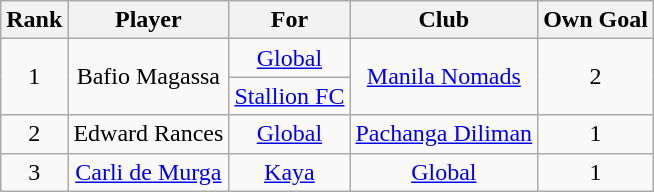<table class="wikitable" style="text-align:center; float:left; margin-right:1em">
<tr>
<th>Rank</th>
<th>Player</th>
<th>For</th>
<th>Club</th>
<th>Own Goal</th>
</tr>
<tr>
<td rowspan="2">1</td>
<td rowspan="2"> Bafio Magassa</td>
<td><a href='#'>Global</a></td>
<td rowspan="2"><a href='#'>Manila Nomads</a></td>
<td rowspan="2">2</td>
</tr>
<tr>
<td><a href='#'>Stallion FC</a></td>
</tr>
<tr>
<td>2</td>
<td> Edward Rances</td>
<td><a href='#'>Global</a></td>
<td><a href='#'>Pachanga Diliman</a></td>
<td>1</td>
</tr>
<tr>
<td>3</td>
<td> <a href='#'>Carli de Murga</a></td>
<td><a href='#'>Kaya</a></td>
<td><a href='#'>Global</a></td>
<td>1</td>
</tr>
</table>
